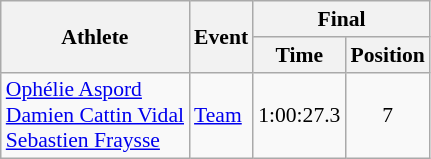<table class="wikitable" border="1" style="font-size:90%">
<tr>
<th rowspan=2>Athlete</th>
<th rowspan=2>Event</th>
<th colspan=2>Final</th>
</tr>
<tr>
<th>Time</th>
<th>Position</th>
</tr>
<tr>
<td rowspan=1><a href='#'>Ophélie Aspord</a><br><a href='#'>Damien Cattin Vidal</a><br><a href='#'>Sebastien Fraysse</a></td>
<td><a href='#'>Team</a></td>
<td align=center>1:00:27.3</td>
<td align=center>7</td>
</tr>
</table>
